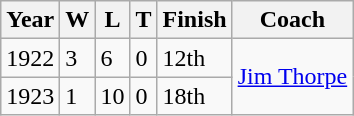<table class="wikitable">
<tr>
<th>Year</th>
<th>W</th>
<th>L</th>
<th>T</th>
<th>Finish</th>
<th>Coach</th>
</tr>
<tr>
<td>1922</td>
<td>3</td>
<td>6</td>
<td>0</td>
<td>12th</td>
<td rowspan=2><a href='#'>Jim Thorpe</a></td>
</tr>
<tr>
<td>1923</td>
<td>1</td>
<td>10</td>
<td>0</td>
<td>18th</td>
</tr>
</table>
